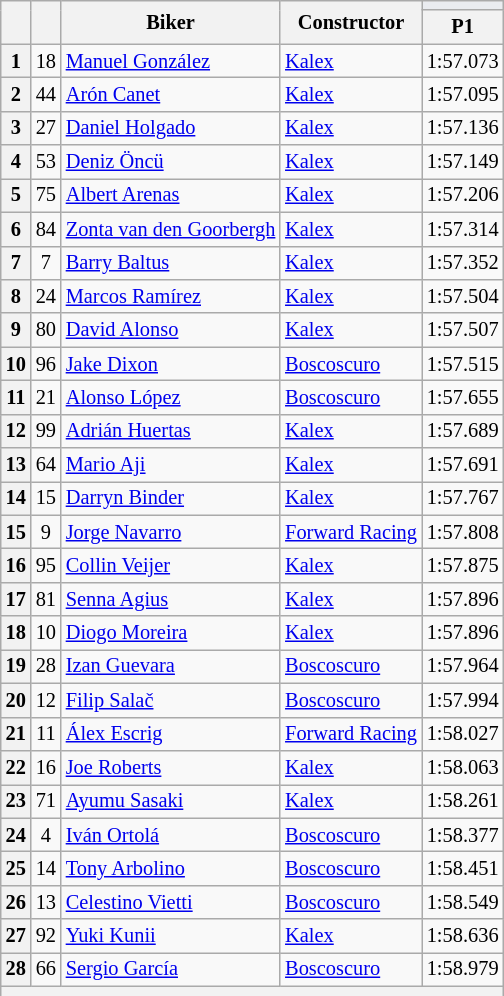<table class="wikitable sortable" style="font-size: 85%;">
<tr>
<th rowspan="2"></th>
<th rowspan="2"></th>
<th rowspan="2">Biker</th>
<th rowspan="2">Constructor</th>
<th colspan="3" style="background:#eaecf0; text-align:center;"></th>
</tr>
<tr>
<th scope="col">P1</th>
</tr>
<tr>
<th scope="row">1</th>
<td align="center">18</td>
<td> <a href='#'>Manuel González</a></td>
<td><a href='#'>Kalex</a></td>
<td>1:57.073</td>
</tr>
<tr>
<th scope="row">2</th>
<td align="center">44</td>
<td> <a href='#'>Arón Canet</a></td>
<td><a href='#'>Kalex</a></td>
<td>1:57.095</td>
</tr>
<tr>
<th scope="row">3</th>
<td align="center">27</td>
<td> <a href='#'>Daniel Holgado</a></td>
<td><a href='#'>Kalex</a></td>
<td>1:57.136</td>
</tr>
<tr>
<th scope="row">4</th>
<td align="center">53</td>
<td> <a href='#'>Deniz Öncü</a></td>
<td><a href='#'>Kalex</a></td>
<td>1:57.149</td>
</tr>
<tr>
<th scope="row">5</th>
<td align="center">75</td>
<td> <a href='#'>Albert Arenas</a></td>
<td><a href='#'>Kalex</a></td>
<td>1:57.206</td>
</tr>
<tr>
<th scope="row">6</th>
<td align="center">84</td>
<td> <a href='#'>Zonta van den Goorbergh</a></td>
<td><a href='#'>Kalex</a></td>
<td>1:57.314</td>
</tr>
<tr>
<th scope="row">7</th>
<td align="center">7</td>
<td> <a href='#'>Barry Baltus</a></td>
<td><a href='#'>Kalex</a></td>
<td>1:57.352</td>
</tr>
<tr>
<th scope="row">8</th>
<td align="center">24</td>
<td> <a href='#'>Marcos Ramírez</a></td>
<td><a href='#'>Kalex</a></td>
<td>1:57.504</td>
</tr>
<tr>
<th scope="row">9</th>
<td align="center">80</td>
<td> <a href='#'>David Alonso</a></td>
<td><a href='#'>Kalex</a></td>
<td>1:57.507</td>
</tr>
<tr>
<th scope="row">10</th>
<td align="center">96</td>
<td> <a href='#'>Jake Dixon</a></td>
<td><a href='#'>Boscoscuro</a></td>
<td>1:57.515</td>
</tr>
<tr>
<th scope="row">11</th>
<td align="center">21</td>
<td> <a href='#'>Alonso López</a></td>
<td><a href='#'>Boscoscuro</a></td>
<td>1:57.655</td>
</tr>
<tr>
<th scope="row">12</th>
<td align="center">99</td>
<td> <a href='#'>Adrián Huertas</a></td>
<td><a href='#'>Kalex</a></td>
<td>1:57.689</td>
</tr>
<tr>
<th scope="row">13</th>
<td align="center">64</td>
<td> <a href='#'>Mario Aji</a></td>
<td><a href='#'>Kalex</a></td>
<td>1:57.691</td>
</tr>
<tr>
<th scope="row">14</th>
<td align="center">15</td>
<td> <a href='#'>Darryn Binder</a></td>
<td><a href='#'>Kalex</a></td>
<td>1:57.767</td>
</tr>
<tr>
<th scope="row">15</th>
<td align="center">9</td>
<td> <a href='#'>Jorge Navarro</a></td>
<td><a href='#'>Forward Racing</a></td>
<td>1:57.808</td>
</tr>
<tr>
<th scope="row">16</th>
<td align="center">95</td>
<td> <a href='#'>Collin Veijer</a></td>
<td><a href='#'>Kalex</a></td>
<td>1:57.875</td>
</tr>
<tr>
<th scope="row">17</th>
<td align="center">81</td>
<td> <a href='#'>Senna Agius</a></td>
<td><a href='#'>Kalex</a></td>
<td>1:57.896</td>
</tr>
<tr>
<th scope="row">18</th>
<td align="center">10</td>
<td> <a href='#'>Diogo Moreira</a></td>
<td><a href='#'>Kalex</a></td>
<td>1:57.896</td>
</tr>
<tr>
<th scope="row">19</th>
<td align="center">28</td>
<td> <a href='#'>Izan Guevara</a></td>
<td><a href='#'>Boscoscuro</a></td>
<td>1:57.964</td>
</tr>
<tr>
<th scope="row">20</th>
<td align="center">12</td>
<td> <a href='#'>Filip Salač</a></td>
<td><a href='#'>Boscoscuro</a></td>
<td>1:57.994</td>
</tr>
<tr>
<th scope="row">21</th>
<td align="center">11</td>
<td> <a href='#'>Álex Escrig</a></td>
<td><a href='#'>Forward Racing</a></td>
<td>1:58.027</td>
</tr>
<tr>
<th scope="row">22</th>
<td align="center">16</td>
<td> <a href='#'>Joe Roberts</a></td>
<td><a href='#'>Kalex</a></td>
<td>1:58.063</td>
</tr>
<tr>
<th scope="row">23</th>
<td align="center">71</td>
<td> <a href='#'>Ayumu Sasaki</a></td>
<td><a href='#'>Kalex</a></td>
<td>1:58.261</td>
</tr>
<tr>
<th scope="row">24</th>
<td align="center">4</td>
<td> <a href='#'>Iván Ortolá</a></td>
<td><a href='#'>Boscoscuro</a></td>
<td>1:58.377</td>
</tr>
<tr>
<th scope="row">25</th>
<td align="center">14</td>
<td> <a href='#'>Tony Arbolino</a></td>
<td><a href='#'>Boscoscuro</a></td>
<td>1:58.451</td>
</tr>
<tr>
<th scope="row">26</th>
<td align="center">13</td>
<td> <a href='#'>Celestino Vietti</a></td>
<td><a href='#'>Boscoscuro</a></td>
<td>1:58.549</td>
</tr>
<tr>
<th scope="row">27</th>
<td align="center">92</td>
<td> <a href='#'>Yuki Kunii</a></td>
<td><a href='#'>Kalex</a></td>
<td>1:58.636</td>
</tr>
<tr>
<th scope="row">28</th>
<td align="center">66</td>
<td> <a href='#'>Sergio García</a></td>
<td><a href='#'>Boscoscuro</a></td>
<td>1:58.979</td>
</tr>
<tr>
<th colspan="7"></th>
</tr>
</table>
